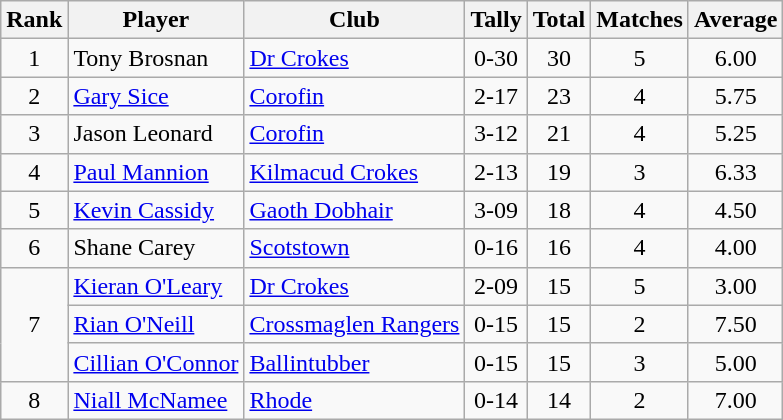<table class="wikitable">
<tr>
<th>Rank</th>
<th>Player</th>
<th>Club</th>
<th>Tally</th>
<th>Total</th>
<th>Matches</th>
<th>Average</th>
</tr>
<tr>
<td rowspan="1" style="text-align:center;">1</td>
<td>Tony Brosnan</td>
<td><a href='#'>Dr Crokes</a></td>
<td align=center>0-30</td>
<td align=center>30</td>
<td align=center>5</td>
<td align=center>6.00</td>
</tr>
<tr>
<td rowspan="1" style="text-align:center;">2</td>
<td><a href='#'>Gary Sice</a></td>
<td><a href='#'>Corofin</a></td>
<td align=center>2-17</td>
<td align=center>23</td>
<td align=center>4</td>
<td align=center>5.75</td>
</tr>
<tr>
<td rowspan="1" style="text-align:center;">3</td>
<td>Jason Leonard</td>
<td><a href='#'>Corofin</a></td>
<td align=center>3-12</td>
<td align=center>21</td>
<td align=center>4</td>
<td align=center>5.25</td>
</tr>
<tr>
<td rowspan="1" style="text-align:center;">4</td>
<td><a href='#'>Paul Mannion</a></td>
<td><a href='#'>Kilmacud Crokes</a></td>
<td align=center>2-13</td>
<td align=center>19</td>
<td align=center>3</td>
<td align=center>6.33</td>
</tr>
<tr>
<td rowspan="1" style="text-align:center;">5</td>
<td><a href='#'>Kevin Cassidy</a></td>
<td><a href='#'>Gaoth Dobhair</a></td>
<td align=center>3-09</td>
<td align=center>18</td>
<td align=center>4</td>
<td align=center>4.50</td>
</tr>
<tr>
<td rowspan="1" style="text-align:center;">6</td>
<td>Shane Carey</td>
<td><a href='#'>Scotstown</a></td>
<td align=center>0-16</td>
<td align=center>16</td>
<td align=center>4</td>
<td align=center>4.00</td>
</tr>
<tr>
<td rowspan="3" style="text-align:center;">7</td>
<td><a href='#'>Kieran O'Leary</a></td>
<td><a href='#'>Dr Crokes</a></td>
<td align=center>2-09</td>
<td align=center>15</td>
<td align=center>5</td>
<td align=center>3.00</td>
</tr>
<tr>
<td><a href='#'>Rian O'Neill</a></td>
<td><a href='#'>Crossmaglen Rangers</a></td>
<td align=center>0-15</td>
<td align=center>15</td>
<td align=center>2</td>
<td align=center>7.50</td>
</tr>
<tr>
<td><a href='#'>Cillian O'Connor</a></td>
<td><a href='#'>Ballintubber</a></td>
<td align=center>0-15</td>
<td align=center>15</td>
<td align=center>3</td>
<td align=center>5.00</td>
</tr>
<tr>
<td rowspan="1" style="text-align:center;">8</td>
<td><a href='#'>Niall McNamee</a></td>
<td><a href='#'>Rhode</a></td>
<td align=center>0-14</td>
<td align=center>14</td>
<td align=center>2</td>
<td align=center>7.00</td>
</tr>
</table>
